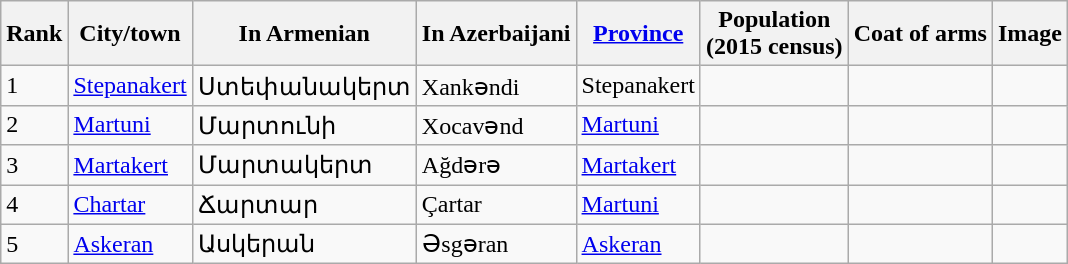<table class="wikitable sortable">
<tr>
<th>Rank</th>
<th>City/town</th>
<th>In Armenian</th>
<th>In Azerbaijani</th>
<th><a href='#'>Province</a></th>
<th>Population<br> (2015 census)</th>
<th>Coat of arms</th>
<th>Image</th>
</tr>
<tr>
<td>1</td>
<td><a href='#'>Stepanakert</a></td>
<td>Ստեփանակերտ</td>
<td>Xankəndi</td>
<td>Stepanakert</td>
<td></td>
<td></td>
<td></td>
</tr>
<tr>
<td>2</td>
<td><a href='#'>Martuni</a></td>
<td>Մարտունի</td>
<td>Xocavənd</td>
<td><a href='#'>Martuni</a></td>
<td></td>
<td></td>
<td></td>
</tr>
<tr>
<td>3</td>
<td><a href='#'>Martakert</a></td>
<td>Մարտակերտ</td>
<td>Ağdərə</td>
<td><a href='#'>Martakert</a></td>
<td></td>
<td></td>
<td></td>
</tr>
<tr>
<td>4</td>
<td><a href='#'>Chartar</a></td>
<td>Ճարտար</td>
<td>Çartar</td>
<td><a href='#'>Martuni</a></td>
<td></td>
<td></td>
<td></td>
</tr>
<tr>
<td>5</td>
<td><a href='#'>Askeran</a></td>
<td>Ասկերան</td>
<td>Əsgəran</td>
<td><a href='#'>Askeran</a></td>
<td></td>
<td></td>
<td></td>
</tr>
</table>
